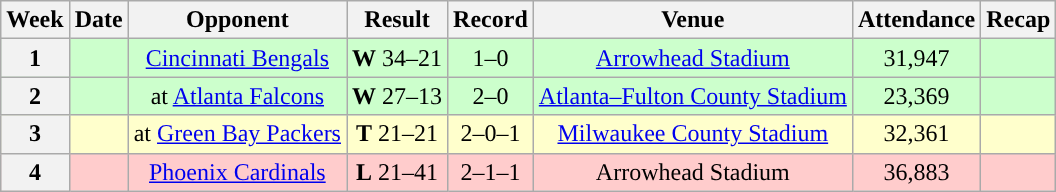<table class="wikitable" style="text-align:center">
<tr>
<th>Week</th>
<th>Date</th>
<th>Opponent</th>
<th>Result</th>
<th>Record</th>
<th>Venue</th>
<th>Attendance</th>
<th>Recap</th>
</tr>
<tr style="background:#cfc">
<th>1</th>
<td></td>
<td><a href='#'>Cincinnati Bengals</a></td>
<td><strong>W</strong> 34–21</td>
<td>1–0</td>
<td><a href='#'>Arrowhead Stadium</a></td>
<td>31,947</td>
<td></td>
</tr>
<tr style="background:#cfc">
<th>2</th>
<td></td>
<td>at <a href='#'>Atlanta Falcons</a></td>
<td><strong>W</strong> 27–13</td>
<td>2–0</td>
<td><a href='#'>Atlanta–Fulton County Stadium</a></td>
<td>23,369</td>
<td></td>
</tr>
<tr style="background:#ffc">
<th>3</th>
<td></td>
<td>at <a href='#'>Green Bay Packers</a></td>
<td><strong>T</strong>  21–21 </td>
<td>2–0–1</td>
<td><a href='#'>Milwaukee County Stadium</a></td>
<td>32,361</td>
<td></td>
</tr>
<tr style="background:#fcc">
<th>4</th>
<td></td>
<td><a href='#'>Phoenix Cardinals</a></td>
<td><strong>L</strong> 21–41</td>
<td>2–1–1</td>
<td>Arrowhead Stadium</td>
<td>36,883</td>
<td></td>
</tr>
</table>
